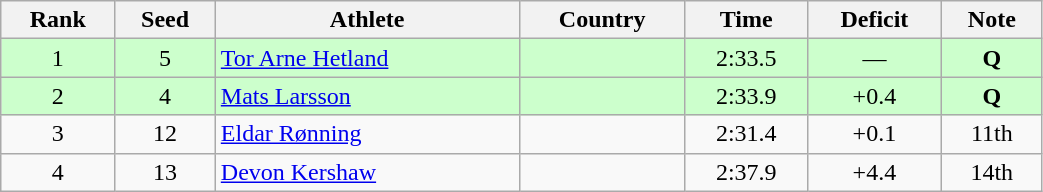<table class="wikitable sortable" style="text-align:center" width=55%>
<tr>
<th>Rank</th>
<th>Seed</th>
<th>Athlete</th>
<th>Country</th>
<th>Time</th>
<th>Deficit</th>
<th>Note</th>
</tr>
<tr bgcolor=ccffcc>
<td>1</td>
<td>5</td>
<td align=left><a href='#'>Tor Arne Hetland</a></td>
<td align=left></td>
<td>2:33.5</td>
<td>—</td>
<td><strong>Q</strong></td>
</tr>
<tr bgcolor=ccffcc>
<td>2</td>
<td>4</td>
<td align=left><a href='#'>Mats Larsson</a></td>
<td align=left></td>
<td>2:33.9</td>
<td>+0.4</td>
<td><strong>Q</strong></td>
</tr>
<tr>
<td>3</td>
<td>12</td>
<td align=left><a href='#'>Eldar Rønning</a></td>
<td align=left></td>
<td>2:31.4</td>
<td>+0.1</td>
<td>11th</td>
</tr>
<tr>
<td>4</td>
<td>13</td>
<td align=left><a href='#'>Devon Kershaw</a></td>
<td align=left></td>
<td>2:37.9</td>
<td>+4.4</td>
<td>14th</td>
</tr>
</table>
